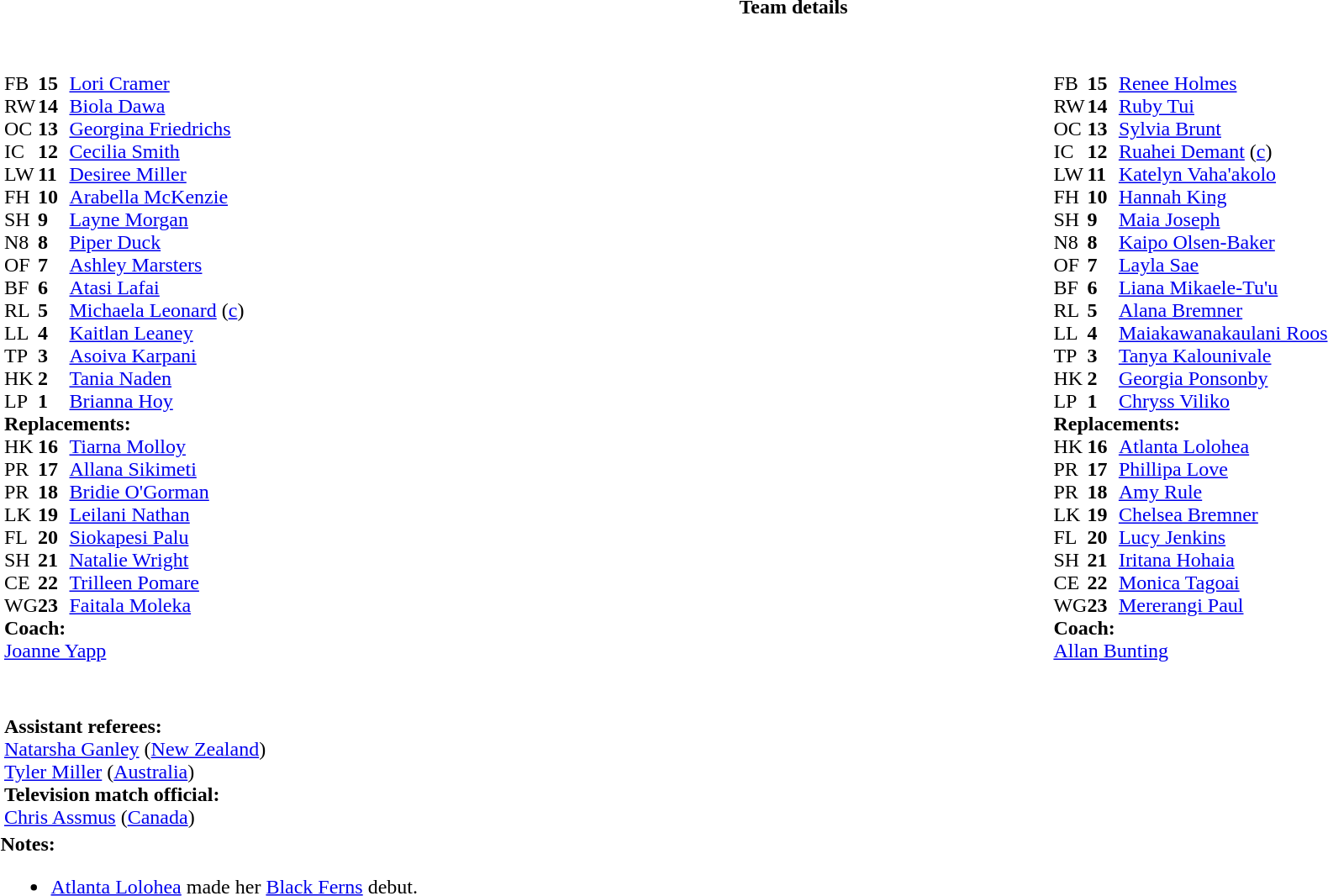<table border="0" style="width:100%;" class="collapsible collapsed">
<tr>
<th>Team details</th>
</tr>
<tr>
<td><br><table width="100%">
<tr>
<td style="vertical-align:top; width:50%"><br><table style="font-size: 100%" cellspacing="0" cellpadding="0">
<tr>
<th width="25"></th>
<th width="25"></th>
</tr>
<tr>
<td>FB</td>
<td><strong>15</strong></td>
<td><a href='#'>Lori Cramer</a></td>
</tr>
<tr>
<td>RW</td>
<td><strong>14</strong></td>
<td><a href='#'>Biola Dawa</a></td>
</tr>
<tr>
<td>OC</td>
<td><strong>13</strong></td>
<td><a href='#'>Georgina Friedrichs</a></td>
</tr>
<tr>
<td>IC</td>
<td><strong>12</strong></td>
<td><a href='#'>Cecilia Smith</a></td>
</tr>
<tr>
<td>LW</td>
<td><strong>11</strong></td>
<td><a href='#'>Desiree Miller</a></td>
</tr>
<tr>
<td>FH</td>
<td><strong>10</strong></td>
<td><a href='#'>Arabella McKenzie</a></td>
</tr>
<tr>
<td>SH</td>
<td><strong>9</strong></td>
<td><a href='#'>Layne Morgan</a></td>
</tr>
<tr>
<td>N8</td>
<td><strong>8</strong></td>
<td><a href='#'>Piper Duck</a></td>
</tr>
<tr>
<td>OF</td>
<td><strong>7</strong></td>
<td><a href='#'>Ashley Marsters</a></td>
</tr>
<tr>
<td>BF</td>
<td><strong>6</strong></td>
<td><a href='#'>Atasi Lafai</a></td>
</tr>
<tr>
<td>RL</td>
<td><strong>5</strong></td>
<td><a href='#'>Michaela Leonard</a> (<a href='#'>c</a>)</td>
</tr>
<tr>
<td>LL</td>
<td><strong>4</strong></td>
<td><a href='#'>Kaitlan Leaney</a></td>
</tr>
<tr>
<td>TP</td>
<td><strong>3</strong></td>
<td><a href='#'>Asoiva Karpani</a></td>
</tr>
<tr>
<td>HK</td>
<td><strong>2</strong></td>
<td><a href='#'>Tania Naden</a></td>
</tr>
<tr>
<td>LP</td>
<td><strong>1</strong></td>
<td><a href='#'>Brianna Hoy</a></td>
</tr>
<tr>
<td colspan=3><strong>Replacements:</strong></td>
</tr>
<tr>
<td>HK</td>
<td><strong>16</strong></td>
<td><a href='#'>Tiarna Molloy</a></td>
</tr>
<tr>
<td>PR</td>
<td><strong>17</strong></td>
<td><a href='#'>Allana Sikimeti</a></td>
</tr>
<tr>
<td>PR</td>
<td><strong>18</strong></td>
<td><a href='#'>Bridie O'Gorman</a></td>
</tr>
<tr>
<td>LK</td>
<td><strong>19</strong></td>
<td><a href='#'>Leilani Nathan</a></td>
</tr>
<tr>
<td>FL</td>
<td><strong>20</strong></td>
<td><a href='#'>Siokapesi Palu</a></td>
</tr>
<tr>
<td>SH</td>
<td><strong>21</strong></td>
<td><a href='#'>Natalie Wright</a></td>
</tr>
<tr>
<td>CE</td>
<td><strong>22</strong></td>
<td><a href='#'>Trilleen Pomare</a></td>
</tr>
<tr>
<td>WG</td>
<td><strong>23</strong></td>
<td><a href='#'>Faitala Moleka</a></td>
</tr>
<tr>
<td colspan=3><strong>Coach:</strong></td>
</tr>
<tr>
<td colspan="4"> <a href='#'>Joanne Yapp</a></td>
</tr>
</table>
</td>
<td style="vertical-align:top"></td>
<td style="vertical-align:top; width:50%"><br><table cellspacing="0" cellpadding="0" style="margin:auto">
<tr>
<th width="25"></th>
<th width="25"></th>
</tr>
<tr>
<td>FB</td>
<td><strong>15</strong></td>
<td><a href='#'>Renee Holmes</a></td>
</tr>
<tr>
<td>RW</td>
<td><strong>14</strong></td>
<td><a href='#'>Ruby Tui</a></td>
</tr>
<tr>
<td>OC</td>
<td><strong>13</strong></td>
<td><a href='#'>Sylvia Brunt</a></td>
</tr>
<tr>
<td>IC</td>
<td><strong>12</strong></td>
<td><a href='#'>Ruahei Demant</a> (<a href='#'>c</a>)</td>
</tr>
<tr>
<td>LW</td>
<td><strong>11</strong></td>
<td><a href='#'>Katelyn Vaha'akolo</a></td>
</tr>
<tr>
<td>FH</td>
<td><strong>10</strong></td>
<td><a href='#'>Hannah King</a></td>
</tr>
<tr>
<td>SH</td>
<td><strong>9</strong></td>
<td><a href='#'>Maia Joseph</a></td>
</tr>
<tr>
<td>N8</td>
<td><strong>8</strong></td>
<td><a href='#'>Kaipo Olsen-Baker</a></td>
</tr>
<tr>
<td>OF</td>
<td><strong>7</strong></td>
<td><a href='#'>Layla Sae</a></td>
</tr>
<tr>
<td>BF</td>
<td><strong>6</strong></td>
<td><a href='#'>Liana Mikaele-Tu'u</a></td>
</tr>
<tr>
<td>RL</td>
<td><strong>5</strong></td>
<td><a href='#'>Alana Bremner</a></td>
</tr>
<tr>
<td>LL</td>
<td><strong>4</strong></td>
<td><a href='#'>Maiakawanakaulani Roos</a></td>
</tr>
<tr>
<td>TP</td>
<td><strong>3</strong></td>
<td><a href='#'>Tanya Kalounivale</a></td>
</tr>
<tr>
<td>HK</td>
<td><strong>2</strong></td>
<td><a href='#'>Georgia Ponsonby</a></td>
</tr>
<tr>
<td>LP</td>
<td><strong>1</strong></td>
<td><a href='#'>Chryss Viliko</a></td>
</tr>
<tr>
<td colspan=3><strong>Replacements:</strong></td>
</tr>
<tr>
<td>HK</td>
<td><strong>16</strong></td>
<td><a href='#'>Atlanta Lolohea</a></td>
</tr>
<tr>
<td>PR</td>
<td><strong>17</strong></td>
<td><a href='#'>Phillipa Love</a></td>
</tr>
<tr>
<td>PR</td>
<td><strong>18</strong></td>
<td><a href='#'>Amy Rule</a></td>
</tr>
<tr>
<td>LK</td>
<td><strong>19</strong></td>
<td><a href='#'>Chelsea Bremner</a></td>
</tr>
<tr>
<td>FL</td>
<td><strong>20</strong></td>
<td><a href='#'>Lucy Jenkins</a></td>
</tr>
<tr>
<td>SH</td>
<td><strong>21</strong></td>
<td><a href='#'>Iritana Hohaia</a></td>
</tr>
<tr>
<td>CE</td>
<td><strong>22</strong></td>
<td><a href='#'>Monica Tagoai</a></td>
</tr>
<tr>
<td>WG</td>
<td><strong>23</strong></td>
<td><a href='#'>Mererangi Paul</a></td>
</tr>
<tr>
<td colspan=3><strong>Coach:</strong></td>
</tr>
<tr>
<td colspan="4"> <a href='#'>Allan Bunting</a></td>
</tr>
</table>
</td>
</tr>
</table>
<table style="width:100%">
<tr>
<td><br><br><strong>Assistant referees:</strong>
<br><a href='#'>Natarsha Ganley</a> (<a href='#'>New Zealand</a>)
<br><a href='#'>Tyler Miller</a> (<a href='#'>Australia</a>)
<br><strong>Television match official:</strong>
<br><a href='#'>Chris Assmus</a> (<a href='#'>Canada</a>)</td>
</tr>
</table>
<strong>Notes:</strong><ul><li><a href='#'>Atlanta Lolohea</a> made her <a href='#'>Black Ferns</a> debut.</li></ul></td>
</tr>
</table>
